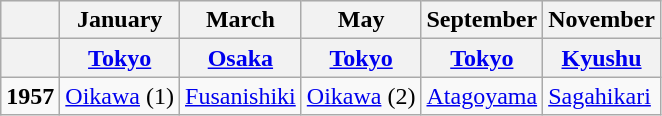<table class="wikitable">
<tr style="background:#efefef;">
<th></th>
<th>January</th>
<th>March</th>
<th>May</th>
<th>September</th>
<th>November</th>
</tr>
<tr>
<th></th>
<th><a href='#'>Tokyo</a></th>
<th><a href='#'>Osaka</a></th>
<th><a href='#'>Tokyo</a></th>
<th><a href='#'>Tokyo</a></th>
<th><a href='#'>Kyushu</a></th>
</tr>
<tr>
<td><strong>1957</strong></td>
<td><a href='#'>Oikawa</a> (1)</td>
<td><a href='#'>Fusanishiki</a></td>
<td><a href='#'>Oikawa</a> (2)</td>
<td><a href='#'>Atagoyama</a></td>
<td><a href='#'>Sagahikari</a></td>
</tr>
</table>
